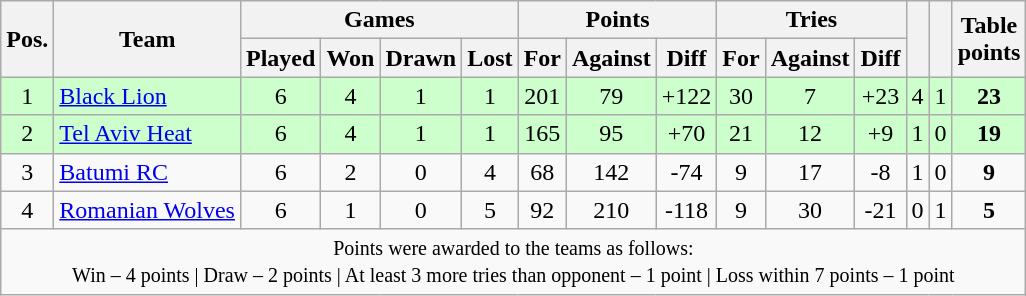<table class="wikitable" style="text-align:center">
<tr>
<th rowspan="2">Pos.</th>
<th rowspan="2">Team</th>
<th colspan="4">Games</th>
<th colspan="3">Points</th>
<th colspan="3">Tries</th>
<th rowspan="2"></th>
<th rowspan="2"></th>
<th rowspan="2">Table<br>points</th>
</tr>
<tr>
<th>Played</th>
<th>Won</th>
<th>Drawn</th>
<th>Lost</th>
<th>For</th>
<th>Against</th>
<th>Diff</th>
<th>For</th>
<th>Against</th>
<th>Diff</th>
</tr>
<tr bgcolor="#ccffcc">
<td>1</td>
<td style="text-align:left"> <a href='#'>Black Lion</a></td>
<td>6</td>
<td>4</td>
<td>1</td>
<td>1</td>
<td>201</td>
<td>79</td>
<td>+122</td>
<td>30</td>
<td>7</td>
<td>+23</td>
<td>4</td>
<td>1</td>
<td><strong>23</strong></td>
</tr>
<tr bgcolor="#ccffcc">
<td>2</td>
<td style="text-align:left"> <a href='#'>Tel Aviv Heat</a></td>
<td>6</td>
<td>4</td>
<td>1</td>
<td>1</td>
<td>165</td>
<td>95</td>
<td>+70</td>
<td>21</td>
<td>12</td>
<td>+9</td>
<td>1</td>
<td>0</td>
<td><strong>19</strong></td>
</tr>
<tr>
<td>3</td>
<td style="text-align:left"> <a href='#'>Batumi RC</a></td>
<td>6</td>
<td>2</td>
<td>0</td>
<td>4</td>
<td>68</td>
<td>142</td>
<td>-74</td>
<td>9</td>
<td>17</td>
<td>-8</td>
<td>1</td>
<td>0</td>
<td><strong>9</strong></td>
</tr>
<tr>
<td>4</td>
<td style="text-align:left"> <a href='#'>Romanian Wolves</a></td>
<td>6</td>
<td>1</td>
<td>0</td>
<td>5</td>
<td>92</td>
<td>210</td>
<td>-118</td>
<td>9</td>
<td>30</td>
<td>-21</td>
<td>0</td>
<td>1</td>
<td><strong>5</strong></td>
</tr>
<tr>
<td colspan="100%" style="text-align:center"><small>Points were awarded to the teams as follows:<br>Win – 4 points | Draw – 2 points | At least 3 more tries than opponent – 1 point | Loss within 7 points – 1 point</small></td>
</tr>
</table>
